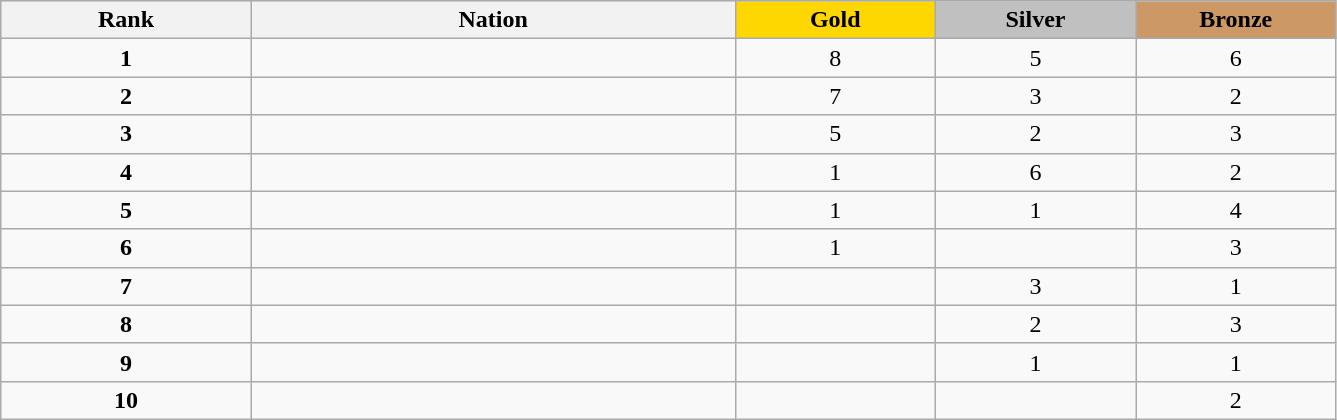<table class="wikitable collapsible autocollapse plainrowheaders" width=70.5% style="text-align:center;">
<tr style="background-color:#EDEDED;">
<th width=100px class="hintergrundfarbe5">Rank</th>
<th width=200px class="hintergrundfarbe6">Nation</th>
<th style="background:    gold; width:15%">Gold</th>
<th style="background:  silver; width:15%">Silver</th>
<th style="background: #CC9966; width:15%">Bronze</th>
</tr>
<tr>
<td><strong>1</strong></td>
<td align=left></td>
<td>8</td>
<td>5</td>
<td>6</td>
</tr>
<tr>
<td><strong>2</strong></td>
<td align=left></td>
<td>7</td>
<td>3</td>
<td>2</td>
</tr>
<tr>
<td><strong>3</strong></td>
<td align=left></td>
<td>5</td>
<td>2</td>
<td>3</td>
</tr>
<tr>
<td><strong>4</strong></td>
<td align=left></td>
<td>1</td>
<td>6</td>
<td>2</td>
</tr>
<tr>
<td><strong>5</strong></td>
<td align=left></td>
<td>1</td>
<td>1</td>
<td>4</td>
</tr>
<tr>
<td><strong>6</strong></td>
<td align=left></td>
<td>1</td>
<td></td>
<td>3</td>
</tr>
<tr>
<td><strong>7</strong></td>
<td align=left></td>
<td></td>
<td>3</td>
<td>1</td>
</tr>
<tr>
<td><strong>8</strong></td>
<td align=left></td>
<td></td>
<td>2</td>
<td>3</td>
</tr>
<tr>
<td><strong>9</strong></td>
<td align=left></td>
<td></td>
<td>1</td>
<td>1</td>
</tr>
<tr>
<td><strong>10</strong></td>
<td align=left></td>
<td></td>
<td></td>
<td>2</td>
</tr>
</table>
